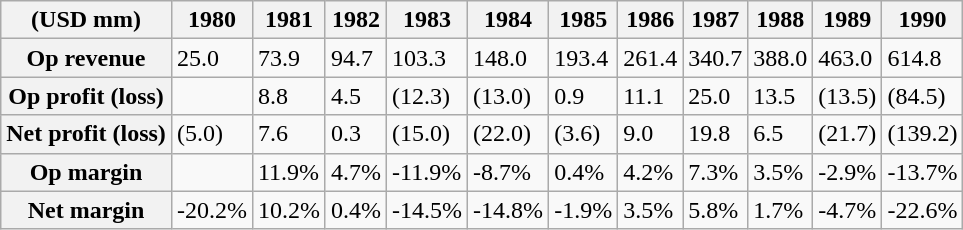<table class="wikitable plain-row-headers defaultright">
<tr>
<th>(USD mm)</th>
<th>1980</th>
<th>1981</th>
<th>1982</th>
<th>1983</th>
<th>1984</th>
<th>1985</th>
<th>1986</th>
<th>1987</th>
<th>1988</th>
<th>1989</th>
<th>1990</th>
</tr>
<tr>
<th>Op revenue</th>
<td>25.0</td>
<td>73.9</td>
<td>94.7</td>
<td>103.3</td>
<td>148.0</td>
<td>193.4</td>
<td>261.4</td>
<td>340.7</td>
<td>388.0</td>
<td>463.0</td>
<td>614.8</td>
</tr>
<tr>
<th>Op profit (loss)</th>
<td></td>
<td>8.8</td>
<td>4.5</td>
<td>(12.3)</td>
<td>(13.0)</td>
<td>0.9</td>
<td>11.1</td>
<td>25.0</td>
<td>13.5</td>
<td>(13.5)</td>
<td>(84.5)</td>
</tr>
<tr>
<th>Net profit (loss)</th>
<td>(5.0)</td>
<td>7.6</td>
<td>0.3</td>
<td>(15.0)</td>
<td>(22.0)</td>
<td>(3.6)</td>
<td>9.0</td>
<td>19.8</td>
<td>6.5</td>
<td>(21.7)</td>
<td>(139.2)</td>
</tr>
<tr>
<th>Op margin</th>
<td></td>
<td>11.9%</td>
<td>4.7%</td>
<td>-11.9%</td>
<td>-8.7%</td>
<td>0.4%</td>
<td>4.2%</td>
<td>7.3%</td>
<td>3.5%</td>
<td>-2.9%</td>
<td>-13.7%</td>
</tr>
<tr>
<th>Net margin</th>
<td>-20.2%</td>
<td>10.2%</td>
<td>0.4%</td>
<td>-14.5%</td>
<td>-14.8%</td>
<td>-1.9%</td>
<td>3.5%</td>
<td>5.8%</td>
<td>1.7%</td>
<td>-4.7%</td>
<td>-22.6%</td>
</tr>
</table>
